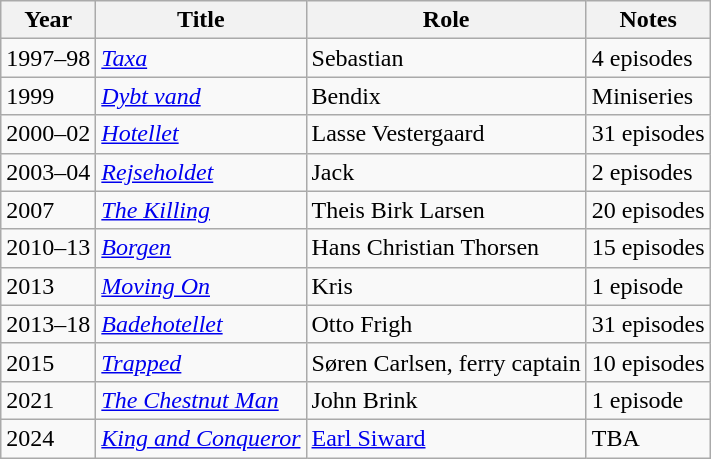<table class="wikitable sortable">
<tr>
<th>Year</th>
<th>Title</th>
<th>Role</th>
<th class="unsortable">Notes</th>
</tr>
<tr>
<td>1997–98</td>
<td><em><a href='#'>Taxa</a></em></td>
<td>Sebastian</td>
<td>4 episodes</td>
</tr>
<tr>
<td>1999</td>
<td><em><a href='#'>Dybt vand</a></em></td>
<td>Bendix</td>
<td>Miniseries</td>
</tr>
<tr>
<td>2000–02</td>
<td><em><a href='#'>Hotellet</a></em></td>
<td>Lasse Vestergaard</td>
<td>31 episodes</td>
</tr>
<tr>
<td>2003–04</td>
<td><em><a href='#'>Rejseholdet</a></em></td>
<td>Jack</td>
<td>2 episodes</td>
</tr>
<tr>
<td>2007</td>
<td><em><a href='#'>The Killing</a></em></td>
<td>Theis Birk Larsen</td>
<td>20 episodes</td>
</tr>
<tr>
<td>2010–13</td>
<td><em><a href='#'>Borgen</a></em></td>
<td>Hans Christian Thorsen</td>
<td>15 episodes</td>
</tr>
<tr>
<td>2013</td>
<td><em><a href='#'>Moving On</a></em></td>
<td>Kris</td>
<td>1 episode</td>
</tr>
<tr>
<td>2013–18</td>
<td><em><a href='#'>Badehotellet</a></em></td>
<td>Otto Frigh</td>
<td>31 episodes</td>
</tr>
<tr>
<td>2015</td>
<td><em><a href='#'>Trapped</a></em></td>
<td>Søren Carlsen, ferry captain</td>
<td>10 episodes</td>
</tr>
<tr>
<td>2021</td>
<td><em><a href='#'>The Chestnut Man</a></em></td>
<td>John Brink</td>
<td>1 episode</td>
</tr>
<tr>
<td>2024</td>
<td><em><a href='#'>King and Conqueror</a></em></td>
<td><a href='#'>Earl Siward</a></td>
<td>TBA</td>
</tr>
</table>
